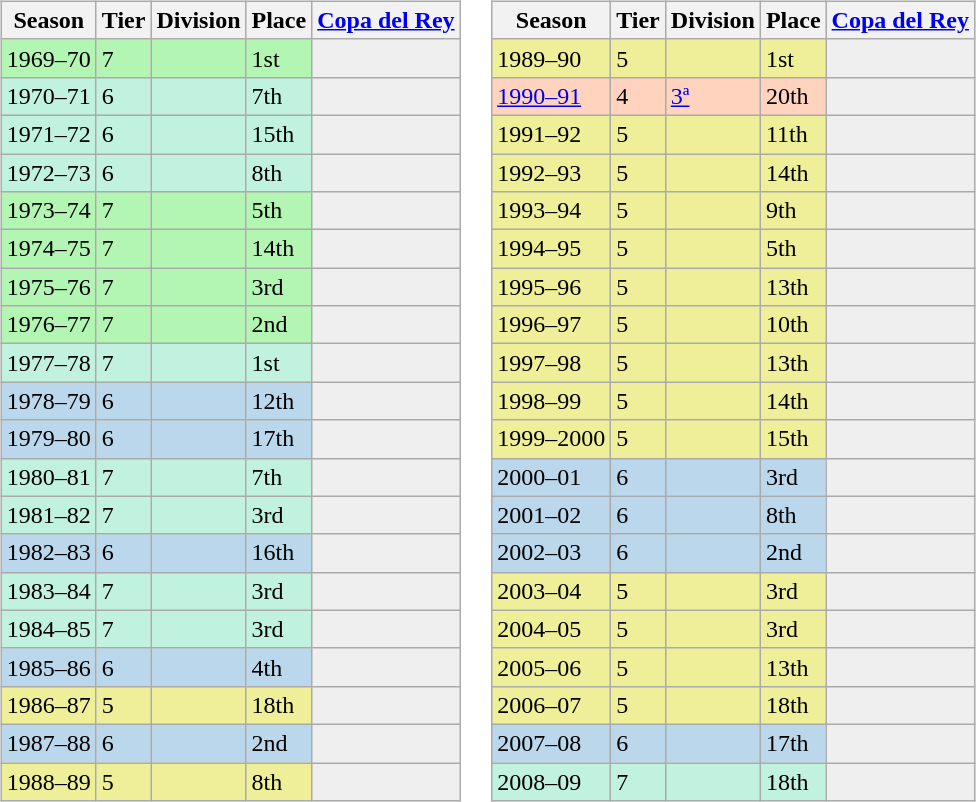<table>
<tr>
<td valign="top" width=0%><br><table class="wikitable">
<tr style="background:#f0f6fa;">
<th>Season</th>
<th>Tier</th>
<th>Division</th>
<th>Place</th>
<th><a href='#'>Copa del Rey</a></th>
</tr>
<tr>
<td style="background:#B3F5B3;">1969–70</td>
<td style="background:#B3F5B3;">7</td>
<td style="background:#B3F5B3;"></td>
<td style="background:#B3F5B3;">1st</td>
<th style="background:#efefef;"></th>
</tr>
<tr>
<td style="background:#C0F2DF;">1970–71</td>
<td style="background:#C0F2DF;">6</td>
<td style="background:#C0F2DF;"></td>
<td style="background:#C0F2DF;">7th</td>
<th style="background:#efefef;"></th>
</tr>
<tr>
<td style="background:#C0F2DF;">1971–72</td>
<td style="background:#C0F2DF;">6</td>
<td style="background:#C0F2DF;"></td>
<td style="background:#C0F2DF;">15th</td>
<th style="background:#efefef;"></th>
</tr>
<tr>
<td style="background:#C0F2DF;">1972–73</td>
<td style="background:#C0F2DF;">6</td>
<td style="background:#C0F2DF;"></td>
<td style="background:#C0F2DF;">8th</td>
<th style="background:#efefef;"></th>
</tr>
<tr>
<td style="background:#B3F5B3;">1973–74</td>
<td style="background:#B3F5B3;">7</td>
<td style="background:#B3F5B3;"></td>
<td style="background:#B3F5B3;">5th</td>
<th style="background:#efefef;"></th>
</tr>
<tr>
<td style="background:#B3F5B3;">1974–75</td>
<td style="background:#B3F5B3;">7</td>
<td style="background:#B3F5B3;"></td>
<td style="background:#B3F5B3;">14th</td>
<th style="background:#efefef;"></th>
</tr>
<tr>
<td style="background:#B3F5B3;">1975–76</td>
<td style="background:#B3F5B3;">7</td>
<td style="background:#B3F5B3;"></td>
<td style="background:#B3F5B3;">3rd</td>
<th style="background:#efefef;"></th>
</tr>
<tr>
<td style="background:#B3F5B3;">1976–77</td>
<td style="background:#B3F5B3;">7</td>
<td style="background:#B3F5B3;"></td>
<td style="background:#B3F5B3;">2nd</td>
<th style="background:#efefef;"></th>
</tr>
<tr>
<td style="background:#C0F2DF;">1977–78</td>
<td style="background:#C0F2DF;">7</td>
<td style="background:#C0F2DF;"></td>
<td style="background:#C0F2DF;">1st</td>
<th style="background:#efefef;"></th>
</tr>
<tr>
<td style="background:#BBD7EC;">1978–79</td>
<td style="background:#BBD7EC;">6</td>
<td style="background:#BBD7EC;"></td>
<td style="background:#BBD7EC;">12th</td>
<th style="background:#efefef;"></th>
</tr>
<tr>
<td style="background:#BBD7EC;">1979–80</td>
<td style="background:#BBD7EC;">6</td>
<td style="background:#BBD7EC;"></td>
<td style="background:#BBD7EC;">17th</td>
<th style="background:#efefef;"></th>
</tr>
<tr>
<td style="background:#C0F2DF;">1980–81</td>
<td style="background:#C0F2DF;">7</td>
<td style="background:#C0F2DF;"></td>
<td style="background:#C0F2DF;">7th</td>
<th style="background:#efefef;"></th>
</tr>
<tr>
<td style="background:#C0F2DF;">1981–82</td>
<td style="background:#C0F2DF;">7</td>
<td style="background:#C0F2DF;"></td>
<td style="background:#C0F2DF;">3rd</td>
<th style="background:#efefef;"></th>
</tr>
<tr>
<td style="background:#BBD7EC;">1982–83</td>
<td style="background:#BBD7EC;">6</td>
<td style="background:#BBD7EC;"></td>
<td style="background:#BBD7EC;">16th</td>
<th style="background:#efefef;"></th>
</tr>
<tr>
<td style="background:#C0F2DF;">1983–84</td>
<td style="background:#C0F2DF;">7</td>
<td style="background:#C0F2DF;"></td>
<td style="background:#C0F2DF;">3rd</td>
<th style="background:#efefef;"></th>
</tr>
<tr>
<td style="background:#C0F2DF;">1984–85</td>
<td style="background:#C0F2DF;">7</td>
<td style="background:#C0F2DF;"></td>
<td style="background:#C0F2DF;">3rd</td>
<th style="background:#efefef;"></th>
</tr>
<tr>
<td style="background:#BBD7EC;">1985–86</td>
<td style="background:#BBD7EC;">6</td>
<td style="background:#BBD7EC;"></td>
<td style="background:#BBD7EC;">4th</td>
<th style="background:#efefef;"></th>
</tr>
<tr>
<td style="background:#EFEF99;">1986–87</td>
<td style="background:#EFEF99;">5</td>
<td style="background:#EFEF99;"></td>
<td style="background:#EFEF99;">18th</td>
<th style="background:#efefef;"></th>
</tr>
<tr>
<td style="background:#BBD7EC;">1987–88</td>
<td style="background:#BBD7EC;">6</td>
<td style="background:#BBD7EC;"></td>
<td style="background:#BBD7EC;">2nd</td>
<th style="background:#efefef;"></th>
</tr>
<tr>
<td style="background:#EFEF99;">1988–89</td>
<td style="background:#EFEF99;">5</td>
<td style="background:#EFEF99;"></td>
<td style="background:#EFEF99;">8th</td>
<th style="background:#efefef;"></th>
</tr>
</table>
</td>
<td valign="top" width=0%><br><table class="wikitable">
<tr style="background:#f0f6fa;">
<th>Season</th>
<th>Tier</th>
<th>Division</th>
<th>Place</th>
<th><a href='#'>Copa del Rey</a></th>
</tr>
<tr>
<td style="background:#EFEF99;">1989–90</td>
<td style="background:#EFEF99;">5</td>
<td style="background:#EFEF99;"></td>
<td style="background:#EFEF99;">1st</td>
<th style="background:#efefef;"></th>
</tr>
<tr>
<td style="background:#FFD3BD;"><a href='#'>1990–91</a></td>
<td style="background:#FFD3BD;">4</td>
<td style="background:#FFD3BD;"><a href='#'>3ª</a></td>
<td style="background:#FFD3BD;">20th</td>
<th style="background:#efefef;"></th>
</tr>
<tr>
<td style="background:#EFEF99;">1991–92</td>
<td style="background:#EFEF99;">5</td>
<td style="background:#EFEF99;"></td>
<td style="background:#EFEF99;">11th</td>
<th style="background:#efefef;"></th>
</tr>
<tr>
<td style="background:#EFEF99;">1992–93</td>
<td style="background:#EFEF99;">5</td>
<td style="background:#EFEF99;"></td>
<td style="background:#EFEF99;">14th</td>
<th style="background:#efefef;"></th>
</tr>
<tr>
<td style="background:#EFEF99;">1993–94</td>
<td style="background:#EFEF99;">5</td>
<td style="background:#EFEF99;"></td>
<td style="background:#EFEF99;">9th</td>
<th style="background:#efefef;"></th>
</tr>
<tr>
<td style="background:#EFEF99;">1994–95</td>
<td style="background:#EFEF99;">5</td>
<td style="background:#EFEF99;"></td>
<td style="background:#EFEF99;">5th</td>
<th style="background:#efefef;"></th>
</tr>
<tr>
<td style="background:#EFEF99;">1995–96</td>
<td style="background:#EFEF99;">5</td>
<td style="background:#EFEF99;"></td>
<td style="background:#EFEF99;">13th</td>
<th style="background:#efefef;"></th>
</tr>
<tr>
<td style="background:#EFEF99;">1996–97</td>
<td style="background:#EFEF99;">5</td>
<td style="background:#EFEF99;"></td>
<td style="background:#EFEF99;">10th</td>
<th style="background:#efefef;"></th>
</tr>
<tr>
<td style="background:#EFEF99;">1997–98</td>
<td style="background:#EFEF99;">5</td>
<td style="background:#EFEF99;"></td>
<td style="background:#EFEF99;">13th</td>
<th style="background:#efefef;"></th>
</tr>
<tr>
<td style="background:#EFEF99;">1998–99</td>
<td style="background:#EFEF99;">5</td>
<td style="background:#EFEF99;"></td>
<td style="background:#EFEF99;">14th</td>
<th style="background:#efefef;"></th>
</tr>
<tr>
<td style="background:#EFEF99;">1999–2000</td>
<td style="background:#EFEF99;">5</td>
<td style="background:#EFEF99;"></td>
<td style="background:#EFEF99;">15th</td>
<th style="background:#efefef;"></th>
</tr>
<tr>
<td style="background:#BBD7EC;">2000–01</td>
<td style="background:#BBD7EC;">6</td>
<td style="background:#BBD7EC;"></td>
<td style="background:#BBD7EC;">3rd</td>
<th style="background:#efefef;"></th>
</tr>
<tr>
<td style="background:#BBD7EC;">2001–02</td>
<td style="background:#BBD7EC;">6</td>
<td style="background:#BBD7EC;"></td>
<td style="background:#BBD7EC;">8th</td>
<th style="background:#efefef;"></th>
</tr>
<tr>
<td style="background:#BBD7EC;">2002–03</td>
<td style="background:#BBD7EC;">6</td>
<td style="background:#BBD7EC;"></td>
<td style="background:#BBD7EC;">2nd</td>
<th style="background:#efefef;"></th>
</tr>
<tr>
<td style="background:#EFEF99;">2003–04</td>
<td style="background:#EFEF99;">5</td>
<td style="background:#EFEF99;"></td>
<td style="background:#EFEF99;">3rd</td>
<th style="background:#efefef;"></th>
</tr>
<tr>
<td style="background:#EFEF99;">2004–05</td>
<td style="background:#EFEF99;">5</td>
<td style="background:#EFEF99;"></td>
<td style="background:#EFEF99;">3rd</td>
<th style="background:#efefef;"></th>
</tr>
<tr>
<td style="background:#EFEF99;">2005–06</td>
<td style="background:#EFEF99;">5</td>
<td style="background:#EFEF99;"></td>
<td style="background:#EFEF99;">13th</td>
<th style="background:#efefef;"></th>
</tr>
<tr>
<td style="background:#EFEF99;">2006–07</td>
<td style="background:#EFEF99;">5</td>
<td style="background:#EFEF99;"></td>
<td style="background:#EFEF99;">18th</td>
<th style="background:#efefef;"></th>
</tr>
<tr>
<td style="background:#BBD7EC;">2007–08</td>
<td style="background:#BBD7EC;">6</td>
<td style="background:#BBD7EC;"></td>
<td style="background:#BBD7EC;">17th</td>
<th style="background:#efefef;"></th>
</tr>
<tr>
<td style="background:#C0F2DF;">2008–09</td>
<td style="background:#C0F2DF;">7</td>
<td style="background:#C0F2DF;"></td>
<td style="background:#C0F2DF;">18th</td>
<th style="background:#efefef;"></th>
</tr>
</table>
</td>
</tr>
</table>
